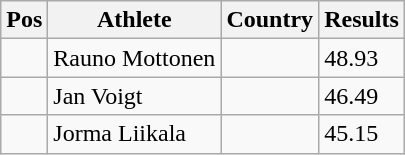<table class="wikitable">
<tr>
<th>Pos</th>
<th>Athlete</th>
<th>Country</th>
<th>Results</th>
</tr>
<tr>
<td align="center"></td>
<td>Rauno Mottonen</td>
<td></td>
<td>48.93</td>
</tr>
<tr>
<td align="center"></td>
<td>Jan Voigt</td>
<td></td>
<td>46.49</td>
</tr>
<tr>
<td align="center"></td>
<td>Jorma Liikala</td>
<td></td>
<td>45.15</td>
</tr>
</table>
